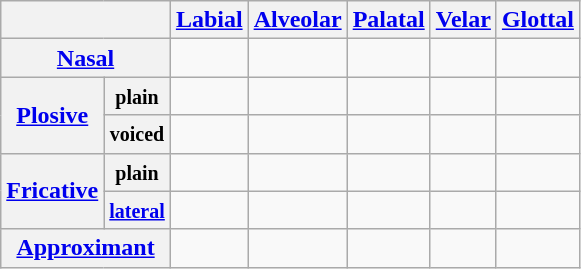<table Class=wikitable style="text-align:center">
<tr>
<th colspan="2"></th>
<th><a href='#'>Labial</a></th>
<th><a href='#'>Alveolar</a></th>
<th><a href='#'>Palatal</a></th>
<th><a href='#'>Velar</a></th>
<th><a href='#'>Glottal</a></th>
</tr>
<tr>
<th colspan="2"><a href='#'>Nasal</a></th>
<td></td>
<td></td>
<td></td>
<td></td>
<td></td>
</tr>
<tr>
<th rowspan="2"><a href='#'>Plosive</a></th>
<th><small>plain</small></th>
<td></td>
<td></td>
<td></td>
<td> </td>
<td></td>
</tr>
<tr>
<th><small>voiced</small></th>
<td></td>
<td></td>
<td></td>
<td></td>
<td></td>
</tr>
<tr>
<th rowspan="2"><a href='#'>Fricative</a></th>
<th><small>plain</small></th>
<td></td>
<td></td>
<td></td>
<td></td>
<td></td>
</tr>
<tr>
<th><small><a href='#'>lateral</a></small></th>
<td></td>
<td> </td>
<td></td>
<td></td>
<td></td>
</tr>
<tr>
<th colspan="2"><a href='#'>Approximant</a></th>
<td> </td>
<td></td>
<td> </td>
<td></td>
<td></td>
</tr>
</table>
